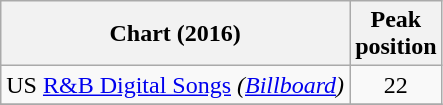<table class="wikitable plainrowheaders sortable" style="text-align:left;">
<tr>
<th scope="col">Chart (2016)</th>
<th scope="col">Peak<br>position</th>
</tr>
<tr>
<td>US <a href='#'>R&B Digital Songs</a> <em>(<a href='#'>Billboard</a>)</em></td>
<td align="center">22</td>
</tr>
<tr>
</tr>
</table>
